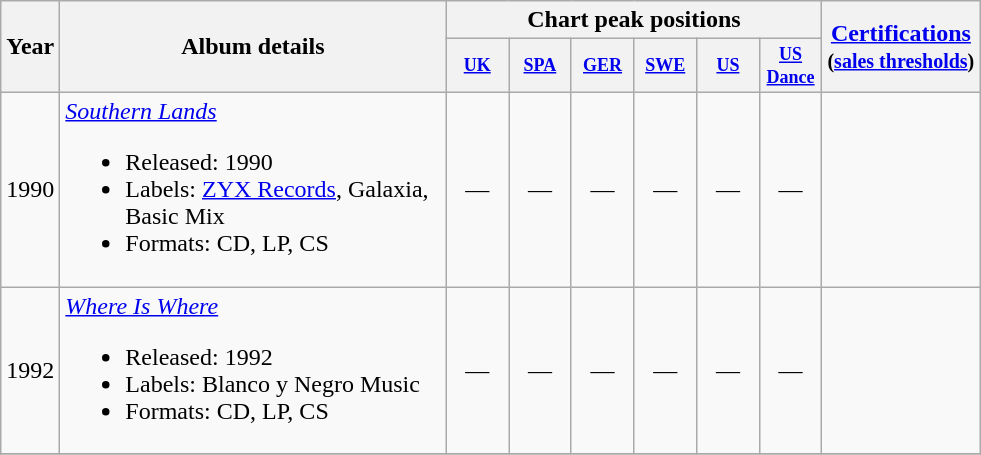<table class="wikitable">
<tr>
<th rowspan="2">Year</th>
<th rowspan="2" style="width:250px;">Album details</th>
<th colspan="6">Chart peak positions</th>
<th rowspan="2"><a href='#'>Certifications</a><br><small>(<a href='#'>sales thresholds</a>)</small></th>
</tr>
<tr>
<th style="width:3em;font-size:75%;"><a href='#'>UK</a></th>
<th style="width:3em;font-size:75%;"><a href='#'>SPA</a><br></th>
<th style="width:3em;font-size:75%;"><a href='#'>GER</a></th>
<th style="width:3em;font-size:75%;"><a href='#'>SWE</a></th>
<th style="width:3em;font-size:75%;"><a href='#'>US</a></th>
<th style="width:3em;font-size:75%;"><a href='#'>US Dance</a><br></th>
</tr>
<tr>
<td>1990</td>
<td><em><a href='#'>Southern Lands</a></em><br><ul><li>Released: 1990</li><li>Labels: <a href='#'>ZYX Records</a>, Galaxia, Basic Mix</li><li>Formats: CD, LP, CS</li></ul></td>
<td align="center">—</td>
<td align="center">—</td>
<td align="center">—</td>
<td align="center">—</td>
<td align="center">—</td>
<td align="center">—</td>
<td></td>
</tr>
<tr>
<td>1992</td>
<td><em><a href='#'>Where Is Where</a></em><br><ul><li>Released: 1992</li><li>Labels: Blanco y Negro Music</li><li>Formats: CD, LP, CS</li></ul></td>
<td align="center">—</td>
<td align="center">—</td>
<td align="center">—</td>
<td align="center">—</td>
<td align="center">—</td>
<td align="center">—</td>
<td></td>
</tr>
<tr>
</tr>
</table>
